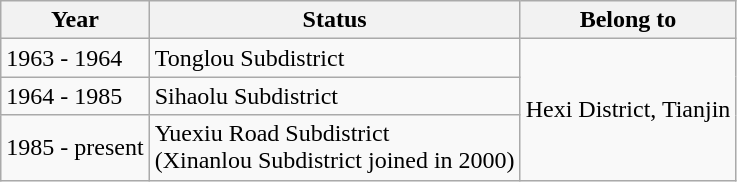<table class="wikitable">
<tr>
<th>Year</th>
<th>Status</th>
<th>Belong to</th>
</tr>
<tr>
<td>1963 - 1964</td>
<td>Tonglou Subdistrict</td>
<td rowspan="3">Hexi District, Tianjin</td>
</tr>
<tr>
<td>1964 - 1985</td>
<td>Sihaolu Subdistrict</td>
</tr>
<tr>
<td>1985 - present</td>
<td>Yuexiu Road Subdistrict<br>(Xinanlou Subdistrict joined in 2000)</td>
</tr>
</table>
